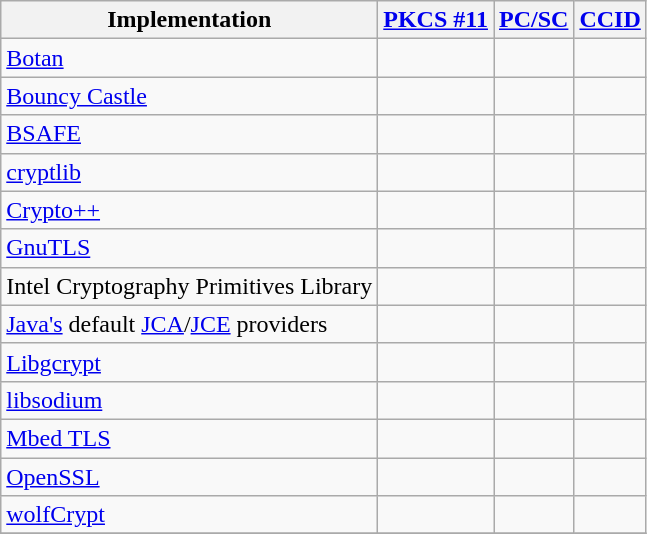<table class="wikitable sortable sort-under" style="text-align: left">
<tr>
<th>Implementation</th>
<th><a href='#'>PKCS #11</a></th>
<th><a href='#'>PC/SC</a></th>
<th><a href='#'>CCID</a></th>
</tr>
<tr>
<td><a href='#'>Botan</a></td>
<td></td>
<td></td>
<td></td>
</tr>
<tr>
<td><a href='#'>Bouncy Castle</a></td>
<td></td>
<td></td>
<td></td>
</tr>
<tr>
<td><a href='#'>BSAFE</a></td>
<td></td>
<td></td>
<td></td>
</tr>
<tr>
<td><a href='#'>cryptlib</a></td>
<td></td>
<td></td>
<td></td>
</tr>
<tr>
<td><a href='#'>Crypto++</a></td>
<td></td>
<td></td>
<td></td>
</tr>
<tr>
<td><a href='#'>GnuTLS</a></td>
<td></td>
<td></td>
<td></td>
</tr>
<tr>
<td>Intel Cryptography Primitives Library</td>
<td></td>
<td></td>
<td></td>
</tr>
<tr>
<td><a href='#'>Java's</a> default <a href='#'>JCA</a>/<a href='#'>JCE</a> providers</td>
<td></td>
<td></td>
<td></td>
</tr>
<tr>
<td><a href='#'>Libgcrypt</a></td>
<td></td>
<td></td>
<td></td>
</tr>
<tr>
<td><a href='#'>libsodium</a></td>
<td></td>
<td></td>
<td></td>
</tr>
<tr>
<td><a href='#'>Mbed TLS</a></td>
<td></td>
<td></td>
<td></td>
</tr>
<tr>
<td><a href='#'>OpenSSL</a></td>
<td></td>
<td></td>
<td></td>
</tr>
<tr>
<td><a href='#'>wolfCrypt</a></td>
<td></td>
<td></td>
<td></td>
</tr>
<tr>
</tr>
</table>
